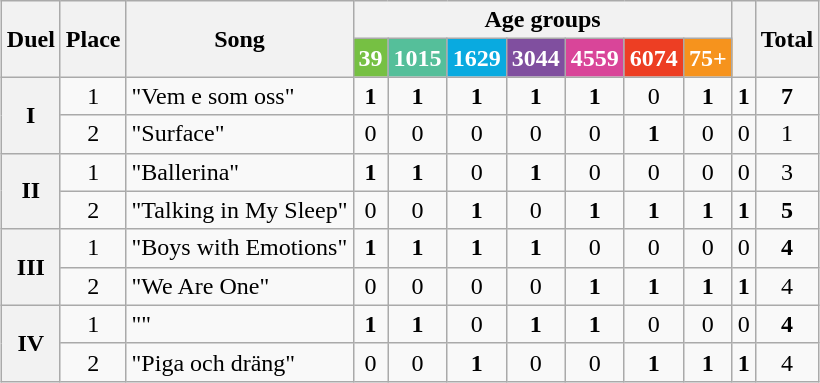<table class="wikitable" style="margin: 1em auto 1em auto; text-align:center;">
<tr>
<th rowspan="2">Duel</th>
<th rowspan="2">Place</th>
<th rowspan="2">Song</th>
<th colspan="7">Age groups</th>
<th rowspan="2"></th>
<th rowspan="2">Total</th>
</tr>
<tr>
<th style="background:#76C043;color:white;">39</th>
<th style="background:#55BF9A;color:white;">1015</th>
<th style="background:#09AAE0;color:white;">1629</th>
<th style="background:#804F9F;color:white;">3044</th>
<th style="background:#D94599;color:white;">4559</th>
<th style="background:#ED3E23;color:white;">6074</th>
<th style="background:#F6931D;color:white;">75+</th>
</tr>
<tr>
<th rowspan="2">I</th>
<td>1</td>
<td style="text-align:left;">"Vem e som oss"</td>
<td><strong>1</strong></td>
<td><strong>1</strong></td>
<td><strong>1</strong></td>
<td><strong>1</strong></td>
<td><strong>1</strong></td>
<td>0</td>
<td><strong>1</strong></td>
<td><strong>1</strong></td>
<td><strong>7</strong></td>
</tr>
<tr>
<td>2</td>
<td style="text-align:left;">"Surface"</td>
<td>0</td>
<td>0</td>
<td>0</td>
<td>0</td>
<td>0</td>
<td><strong>1</strong></td>
<td>0</td>
<td>0</td>
<td>1</td>
</tr>
<tr>
<th rowspan="2">II</th>
<td>1</td>
<td style="text-align:left;">"Ballerina"</td>
<td><strong>1</strong></td>
<td><strong>1</strong></td>
<td>0</td>
<td><strong>1</strong></td>
<td>0</td>
<td>0</td>
<td>0</td>
<td>0</td>
<td>3</td>
</tr>
<tr>
<td>2</td>
<td style="text-align:left;">"Talking in My Sleep"</td>
<td>0</td>
<td>0</td>
<td><strong>1</strong></td>
<td>0</td>
<td><strong>1</strong></td>
<td><strong>1</strong></td>
<td><strong>1</strong></td>
<td><strong>1</strong></td>
<td><strong>5</strong></td>
</tr>
<tr>
<th rowspan="2">III</th>
<td>1</td>
<td style="text-align:left;">"Boys with Emotions"</td>
<td><strong>1</strong></td>
<td><strong>1</strong></td>
<td><strong>1</strong></td>
<td><strong>1</strong></td>
<td>0</td>
<td>0</td>
<td>0</td>
<td>0</td>
<td><strong>4</strong></td>
</tr>
<tr>
<td>2</td>
<td style="text-align:left;">"We Are One"</td>
<td>0</td>
<td>0</td>
<td>0</td>
<td>0</td>
<td><strong>1</strong></td>
<td><strong>1</strong></td>
<td><strong>1</strong></td>
<td><strong>1</strong></td>
<td>4</td>
</tr>
<tr>
<th rowspan="2">IV</th>
<td>1</td>
<td style="text-align:left;">""</td>
<td><strong>1</strong></td>
<td><strong>1</strong></td>
<td>0</td>
<td><strong>1</strong></td>
<td><strong>1</strong></td>
<td>0</td>
<td>0</td>
<td>0</td>
<td><strong>4</strong></td>
</tr>
<tr>
<td>2</td>
<td style="text-align:left;">"Piga och dräng"</td>
<td>0</td>
<td>0</td>
<td><strong>1</strong></td>
<td>0</td>
<td>0</td>
<td><strong>1</strong></td>
<td><strong>1</strong></td>
<td><strong>1</strong></td>
<td>4</td>
</tr>
</table>
